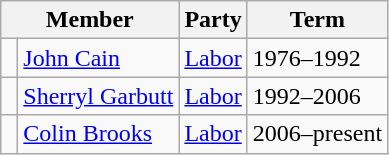<table class="wikitable">
<tr>
<th colspan="2">Member</th>
<th>Party</th>
<th>Term</th>
</tr>
<tr>
<td> </td>
<td><a href='#'>John Cain</a></td>
<td><a href='#'>Labor</a></td>
<td>1976–1992</td>
</tr>
<tr>
<td> </td>
<td><a href='#'>Sherryl Garbutt</a></td>
<td><a href='#'>Labor</a></td>
<td>1992–2006</td>
</tr>
<tr>
<td> </td>
<td><a href='#'>Colin Brooks</a></td>
<td><a href='#'>Labor</a></td>
<td>2006–present</td>
</tr>
</table>
